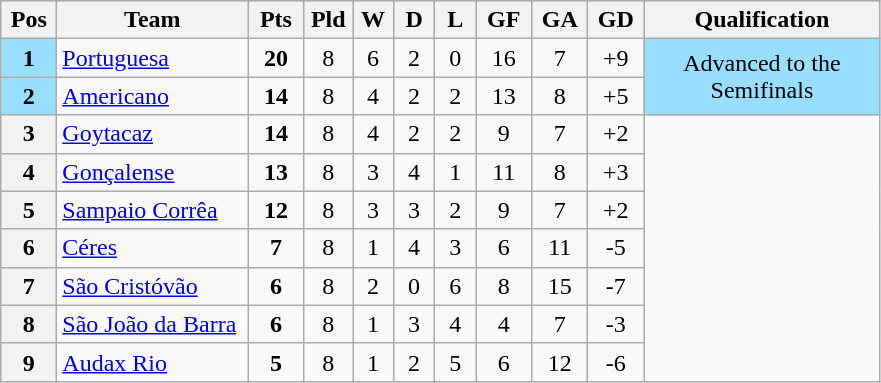<table class="wikitable" style="text-align:center;">
<tr bgcolor="#CCDDEE">
<th width="30">Pos</th>
<th width="120">Team</th>
<th width="30">Pts</th>
<th width="25">Pld</th>
<th width="20">W</th>
<th width="20">D</th>
<th width="20">L</th>
<th width="30">GF</th>
<th width="30">GA</th>
<th width="30">GD</th>
<th width="150">Qualification</th>
</tr>
<tr>
<td bgcolor="#97DEFF"><strong>1</strong></td>
<td align="left"><a href='#'>Portuguesa</a></td>
<td><strong>20</strong></td>
<td>8</td>
<td>6</td>
<td>2</td>
<td>0</td>
<td>16</td>
<td>7</td>
<td>+9</td>
<td rowspan="2" bgcolor="#97DEFF">Advanced to the Semifinals</td>
</tr>
<tr>
<td bgcolor="#97DEFF"><strong>2</strong></td>
<td align="left"><a href='#'>Americano</a></td>
<td><strong>14</strong></td>
<td>8</td>
<td>4</td>
<td>2</td>
<td>2</td>
<td>13</td>
<td>8</td>
<td>+5</td>
</tr>
<tr>
<th>3</th>
<td align="left"><a href='#'>Goytacaz</a></td>
<td><strong>14</strong></td>
<td>8</td>
<td>4</td>
<td>2</td>
<td>2</td>
<td>9</td>
<td>7</td>
<td>+2</td>
<td rowspan="7"></td>
</tr>
<tr>
<th>4</th>
<td align="left"><a href='#'>Gonçalense</a></td>
<td><strong>13</strong></td>
<td>8</td>
<td>3</td>
<td>4</td>
<td>1</td>
<td>11</td>
<td>8</td>
<td>+3</td>
</tr>
<tr>
<th>5</th>
<td align="left"><a href='#'>Sampaio Corrêa</a></td>
<td><strong>12</strong></td>
<td>8</td>
<td>3</td>
<td>3</td>
<td>2</td>
<td>9</td>
<td>7</td>
<td>+2</td>
</tr>
<tr>
<th>6</th>
<td align="left"><a href='#'>Céres</a></td>
<td><strong>7</strong></td>
<td>8</td>
<td>1</td>
<td>4</td>
<td>3</td>
<td>6</td>
<td>11</td>
<td>-5</td>
</tr>
<tr>
<th>7</th>
<td align="left"><a href='#'>São Cristóvão</a></td>
<td><strong>6</strong></td>
<td>8</td>
<td>2</td>
<td>0</td>
<td>6</td>
<td>8</td>
<td>15</td>
<td>-7</td>
</tr>
<tr>
<th>8</th>
<td align="left"><a href='#'>São João da Barra</a></td>
<td><strong>6</strong></td>
<td>8</td>
<td>1</td>
<td>3</td>
<td>4</td>
<td>4</td>
<td>7</td>
<td>-3</td>
</tr>
<tr>
<th>9</th>
<td align="left"><a href='#'>Audax Rio</a></td>
<td><strong>5</strong></td>
<td>8</td>
<td>1</td>
<td>2</td>
<td>5</td>
<td>6</td>
<td>12</td>
<td>-6</td>
</tr>
</table>
